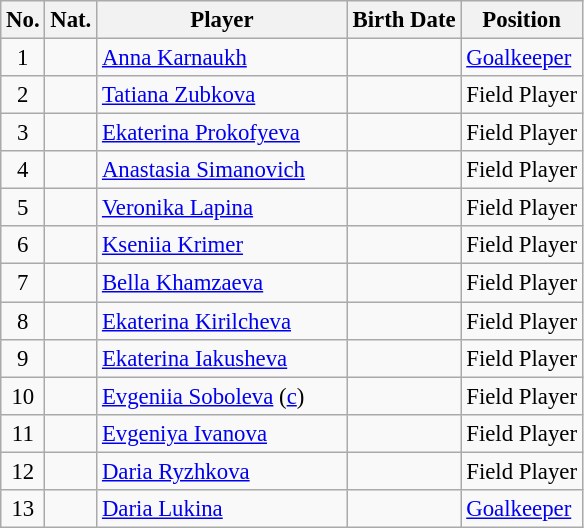<table class=wikitable style="font-size: 95%; border: 1px solid #CFB53B; border-collapse: collapse;">
<tr>
<th>No.</th>
<th>Nat.</th>
<th width=160>Player</th>
<th>Birth Date</th>
<th>Position</th>
</tr>
<tr>
<td align=center>1</td>
<td align=center></td>
<td><a href='#'>Anna Karnaukh</a></td>
<td align=right></td>
<td><a href='#'>Goalkeeper</a></td>
</tr>
<tr>
<td align=center>2</td>
<td align=center></td>
<td><a href='#'>Tatiana Zubkova</a></td>
<td align=right></td>
<td>Field Player</td>
</tr>
<tr>
<td align=center>3</td>
<td align=center></td>
<td><a href='#'>Ekaterina Prokofyeva</a></td>
<td align=right></td>
<td>Field Player</td>
</tr>
<tr>
<td align=center>4</td>
<td align=center></td>
<td><a href='#'>Anastasia Simanovich</a></td>
<td align=right></td>
<td>Field Player</td>
</tr>
<tr>
<td align=center>5</td>
<td align=center></td>
<td><a href='#'>Veronika Lapina</a></td>
<td align=right></td>
<td>Field Player</td>
</tr>
<tr>
<td align=center>6</td>
<td align=center></td>
<td><a href='#'>Kseniia Krimer</a></td>
<td align=right></td>
<td>Field Player</td>
</tr>
<tr>
<td align=center>7</td>
<td align=center></td>
<td><a href='#'>Bella Khamzaeva</a></td>
<td align=right></td>
<td>Field Player</td>
</tr>
<tr>
<td align=center>8</td>
<td align=center></td>
<td><a href='#'>Ekaterina Kirilcheva</a></td>
<td align=right></td>
<td>Field Player</td>
</tr>
<tr>
<td align=center>9</td>
<td align=center></td>
<td><a href='#'>Ekaterina Iakusheva</a></td>
<td align=right></td>
<td>Field Player</td>
</tr>
<tr>
<td align=center>10</td>
<td align=center></td>
<td><a href='#'>Evgeniia Soboleva</a> (<a href='#'>c</a>)</td>
<td align=right></td>
<td>Field Player</td>
</tr>
<tr>
<td align=center>11</td>
<td align=center></td>
<td><a href='#'>Evgeniya Ivanova</a></td>
<td align=right></td>
<td>Field Player</td>
</tr>
<tr>
<td align=center>12</td>
<td align=center></td>
<td><a href='#'>Daria Ryzhkova</a></td>
<td align=right></td>
<td>Field Player</td>
</tr>
<tr>
<td align=center>13</td>
<td align=center></td>
<td><a href='#'>Daria Lukina</a></td>
<td align=right></td>
<td><a href='#'>Goalkeeper</a></td>
</tr>
</table>
